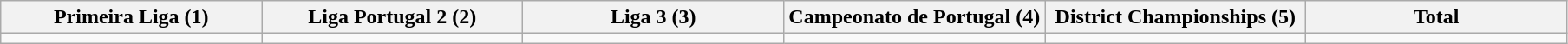<table class="wikitable">
<tr>
<th width="16.67%">Primeira Liga (1)</th>
<th width="16.67%">Liga Portugal 2 (2)</th>
<th width="16.67%">Liga 3 (3)</th>
<th width="16.67%">Campeonato de Portugal (4)</th>
<th width="16.67%">District Championships (5)</th>
<th width="16.67%">Total</th>
</tr>
<tr>
<td></td>
<td></td>
<td></td>
<td></td>
<td></td>
<td></td>
</tr>
</table>
